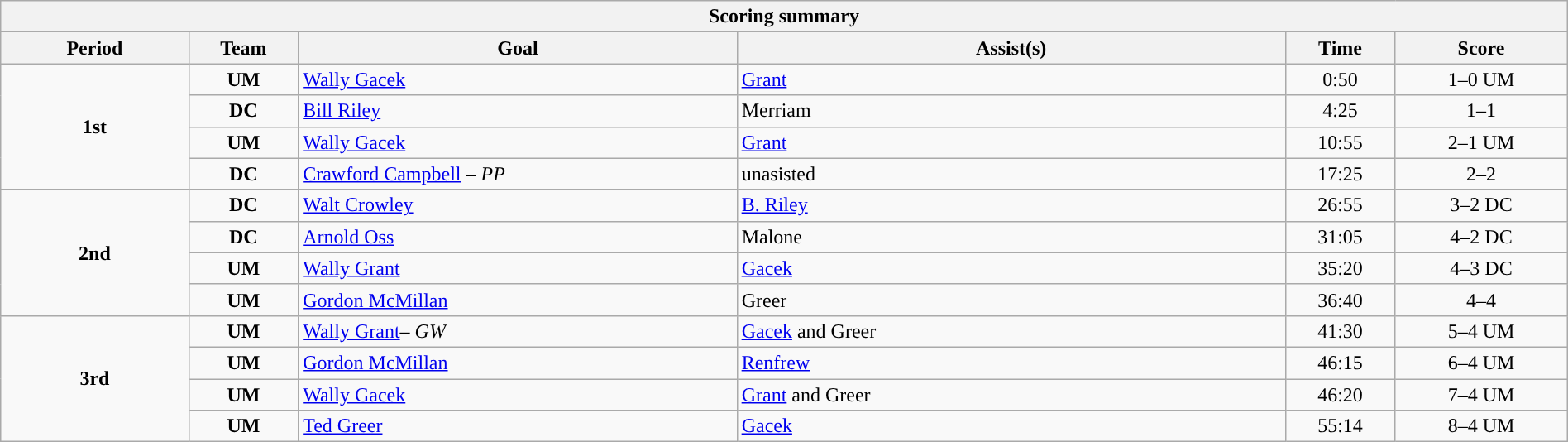<table style="width:100%;" class="wikitable">
<tr>
<th colspan=6>Scoring summary</th>
</tr>
<tr>
<th style="width:12%;">Period</th>
<th style="width:7%;">Team</th>
<th style="width:28%;">Goal</th>
<th style="width:35%;">Assist(s)</th>
<th style="width:7%;">Time</th>
<th style="width:11%;">Score</th>
</tr>
<tr>
<td style="text-align:center;" rowspan="4"><strong>1st</strong></td>
<td align=center><strong>UM</strong></td>
<td><a href='#'>Wally Gacek</a></td>
<td><a href='#'>Grant</a></td>
<td align=center>0:50</td>
<td align=center>1–0 UM</td>
</tr>
<tr>
<td align=center><strong>DC</strong></td>
<td><a href='#'>Bill Riley</a></td>
<td>Merriam</td>
<td align=center>4:25</td>
<td align=center>1–1</td>
</tr>
<tr>
<td align=center><strong>UM</strong></td>
<td><a href='#'>Wally Gacek</a></td>
<td><a href='#'>Grant</a></td>
<td align=center>10:55</td>
<td align=center>2–1 UM</td>
</tr>
<tr>
<td align=center><strong>DC</strong></td>
<td><a href='#'>Crawford Campbell</a> – <em>PP</em></td>
<td>unasisted</td>
<td align=center>17:25</td>
<td align=center>2–2</td>
</tr>
<tr>
<td style="text-align:center;" rowspan="4"><strong>2nd</strong></td>
<td align=center><strong>DC</strong></td>
<td><a href='#'>Walt Crowley</a></td>
<td><a href='#'>B. Riley</a></td>
<td align=center>26:55</td>
<td align=center>3–2 DC</td>
</tr>
<tr>
<td align=center><strong>DC</strong></td>
<td><a href='#'>Arnold Oss</a></td>
<td>Malone</td>
<td align=center>31:05</td>
<td align=center>4–2 DC</td>
</tr>
<tr>
<td align=center><strong>UM</strong></td>
<td><a href='#'>Wally Grant</a></td>
<td><a href='#'>Gacek</a></td>
<td align=center>35:20</td>
<td align=center>4–3 DC</td>
</tr>
<tr>
<td align=center><strong>UM</strong></td>
<td><a href='#'>Gordon McMillan</a></td>
<td>Greer</td>
<td align=center>36:40</td>
<td align=center>4–4</td>
</tr>
<tr>
<td style="text-align:center;" rowspan="4"><strong>3rd</strong></td>
<td align=center><strong>UM</strong></td>
<td><a href='#'>Wally Grant</a>– <em>GW</em></td>
<td><a href='#'>Gacek</a> and Greer</td>
<td align=center>41:30</td>
<td align=center>5–4 UM</td>
</tr>
<tr>
<td align=center><strong>UM</strong></td>
<td><a href='#'>Gordon McMillan</a></td>
<td><a href='#'>Renfrew</a></td>
<td align=center>46:15</td>
<td align=center>6–4 UM</td>
</tr>
<tr>
<td align=center><strong>UM</strong></td>
<td><a href='#'>Wally Gacek</a></td>
<td><a href='#'>Grant</a> and Greer</td>
<td align=center>46:20</td>
<td align=center>7–4 UM</td>
</tr>
<tr>
<td align=center><strong>UM</strong></td>
<td><a href='#'>Ted Greer</a></td>
<td><a href='#'>Gacek</a></td>
<td align=center>55:14</td>
<td align=center>8–4 UM</td>
</tr>
</table>
